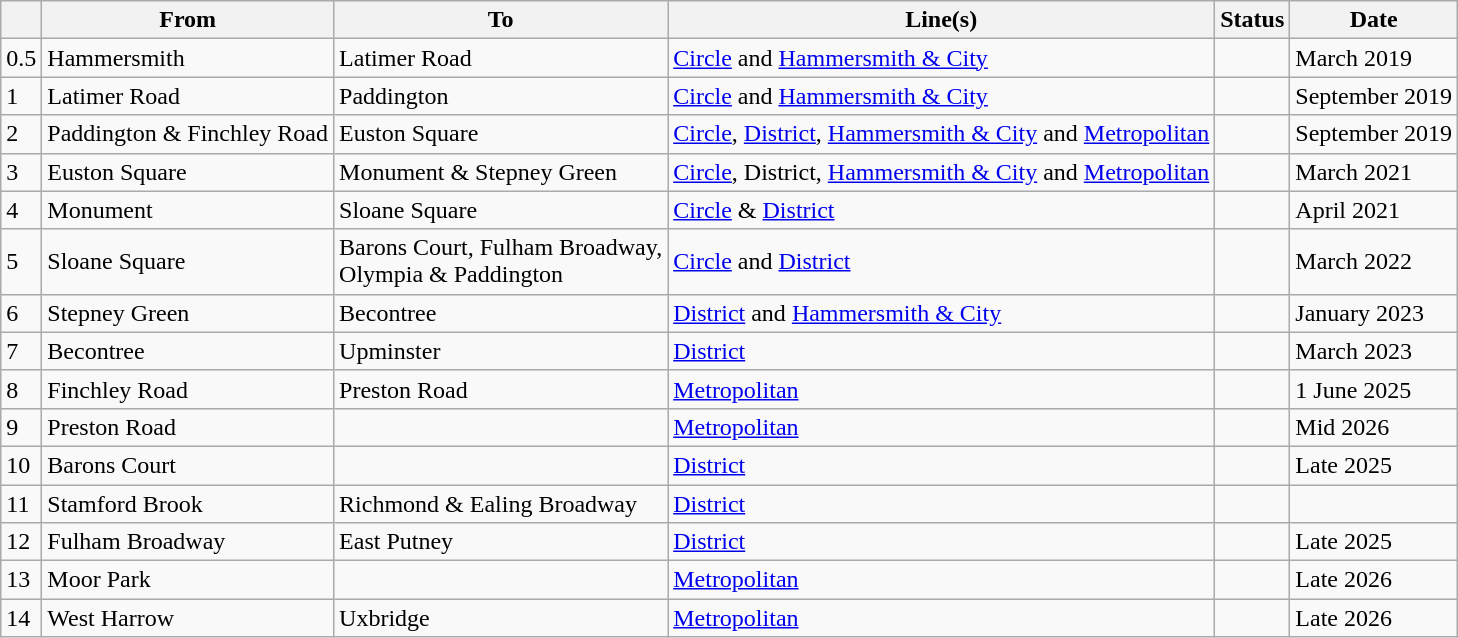<table class="wikitable sortable">
<tr>
<th data-sort-type="number"></th>
<th>From</th>
<th class="unsortable">To</th>
<th>Line(s)</th>
<th>Status</th>
<th data-sort-type="isoDate">Date</th>
</tr>
<tr>
<td>0.5</td>
<td>Hammersmith</td>
<td>Latimer Road</td>
<td><a href='#'>Circle</a> and <a href='#'>Hammersmith & City</a></td>
<td></td>
<td data-sort-value="2019-03">March 2019</td>
</tr>
<tr>
<td>1</td>
<td>Latimer Road</td>
<td>Paddington</td>
<td><a href='#'>Circle</a> and <a href='#'>Hammersmith & City</a></td>
<td></td>
<td data-sort-value="2019-09">September 2019</td>
</tr>
<tr>
<td>2</td>
<td>Paddington & Finchley Road</td>
<td>Euston Square</td>
<td><a href='#'>Circle</a>, <a href='#'>District</a>, <a href='#'>Hammersmith & City</a> and <a href='#'>Metropolitan</a></td>
<td></td>
<td data-sort-value="2019-09">September 2019</td>
</tr>
<tr>
<td>3</td>
<td>Euston Square</td>
<td>Monument & Stepney Green</td>
<td><a href='#'>Circle</a>, District, <a href='#'>Hammersmith & City</a> and <a href='#'>Metropolitan</a></td>
<td></td>
<td data-sort-value="2021-03">March 2021</td>
</tr>
<tr>
<td>4</td>
<td>Monument</td>
<td>Sloane Square</td>
<td><a href='#'>Circle</a> & <a href='#'>District</a></td>
<td></td>
<td data-sort-value="2021-04">April 2021</td>
</tr>
<tr>
<td>5</td>
<td>Sloane Square</td>
<td>Barons Court, Fulham Broadway,<br>Olympia & Paddington</td>
<td><a href='#'>Circle</a> and <a href='#'>District</a></td>
<td></td>
<td data-sort-value="2022-03">March 2022</td>
</tr>
<tr>
<td>6</td>
<td>Stepney Green</td>
<td>Becontree</td>
<td><a href='#'>District</a> and <a href='#'>Hammersmith & City</a></td>
<td></td>
<td>January 2023</td>
</tr>
<tr>
<td>7</td>
<td>Becontree</td>
<td>Upminster</td>
<td><a href='#'>District</a></td>
<td></td>
<td>March 2023</td>
</tr>
<tr>
<td>8</td>
<td>Finchley Road</td>
<td>Preston Road</td>
<td><a href='#'>Metropolitan</a></td>
<td></td>
<td>1 June 2025</td>
</tr>
<tr>
<td>9</td>
<td>Preston Road</td>
<td></td>
<td><a href='#'>Metropolitan</a></td>
<td></td>
<td>Mid 2026</td>
</tr>
<tr>
<td>10</td>
<td>Barons Court</td>
<td></td>
<td><a href='#'>District</a></td>
<td></td>
<td>Late 2025</td>
</tr>
<tr>
<td>11</td>
<td>Stamford Brook</td>
<td>Richmond & Ealing Broadway</td>
<td><a href='#'>District</a></td>
<td></td>
<td></td>
</tr>
<tr>
<td>12</td>
<td>Fulham Broadway</td>
<td>East Putney</td>
<td><a href='#'>District</a></td>
<td></td>
<td>Late 2025</td>
</tr>
<tr>
<td>13</td>
<td>Moor Park</td>
<td></td>
<td><a href='#'>Metropolitan</a></td>
<td></td>
<td>Late 2026</td>
</tr>
<tr>
<td>14</td>
<td>West Harrow</td>
<td>Uxbridge</td>
<td><a href='#'>Metropolitan</a></td>
<td></td>
<td>Late 2026</td>
</tr>
</table>
